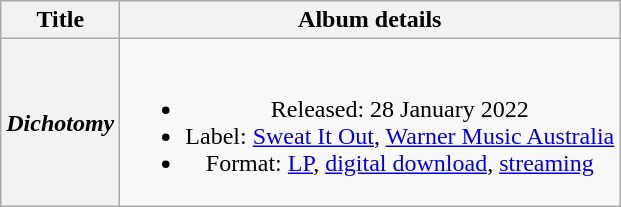<table class="wikitable plainrowheaders" style="text-align:center;">
<tr>
<th scope="col">Title</th>
<th scope="col">Album details</th>
</tr>
<tr>
<th scope="row"><em>Dichotomy</em></th>
<td><br><ul><li>Released: 28 January 2022</li><li>Label: <a href='#'>Sweat It Out</a>, <a href='#'>Warner Music Australia</a></li><li>Format: <a href='#'>LP</a>, <a href='#'>digital download</a>, <a href='#'>streaming</a></li></ul></td>
</tr>
</table>
